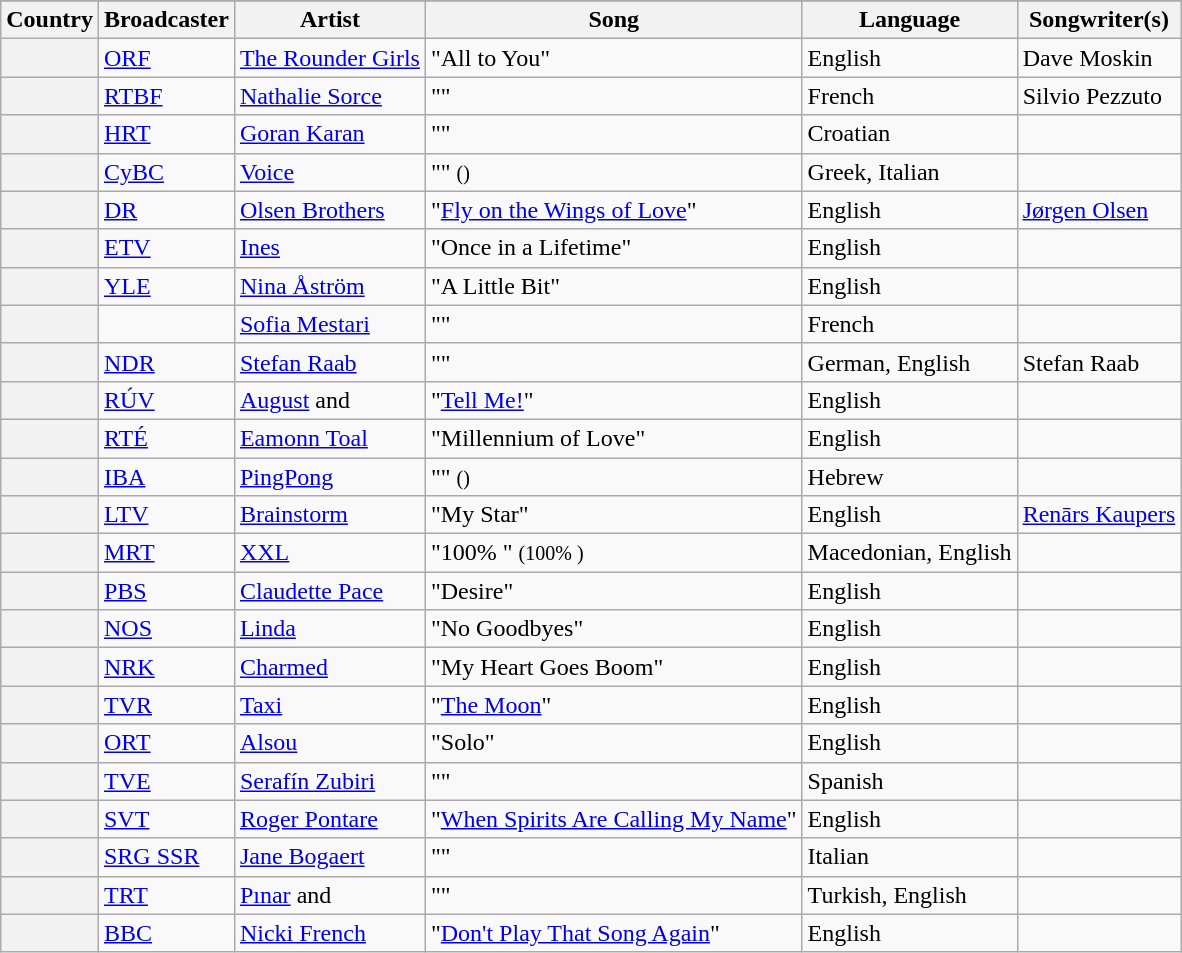<table class="wikitable plainrowheaders sticky-header">
<tr>
</tr>
<tr>
<th scope="col">Country</th>
<th scope="col">Broadcaster</th>
<th scope="col">Artist</th>
<th scope="col">Song</th>
<th scope="col">Language</th>
<th scope="col">Songwriter(s)</th>
</tr>
<tr>
<th scope="row"></th>
<td><a href='#'>ORF</a></td>
<td><a href='#'>The Rounder Girls</a></td>
<td>"All to You"</td>
<td>English</td>
<td>Dave Moskin</td>
</tr>
<tr>
<th scope="row"></th>
<td><a href='#'>RTBF</a></td>
<td><a href='#'>Nathalie Sorce</a></td>
<td>""</td>
<td>French</td>
<td>Silvio Pezzuto</td>
</tr>
<tr>
<th scope="row"></th>
<td><a href='#'>HRT</a></td>
<td><a href='#'>Goran Karan</a></td>
<td>""</td>
<td>Croatian</td>
<td></td>
</tr>
<tr>
<th scope="row"></th>
<td><a href='#'>CyBC</a></td>
<td><a href='#'>Voice</a></td>
<td>"" <small>()</small></td>
<td>Greek, Italian</td>
<td></td>
</tr>
<tr>
<th scope="row"></th>
<td><a href='#'>DR</a></td>
<td><a href='#'>Olsen Brothers</a></td>
<td>"<a href='#'>Fly on the Wings of Love</a>"</td>
<td>English</td>
<td><a href='#'>Jørgen Olsen</a></td>
</tr>
<tr>
<th scope="row"></th>
<td><a href='#'>ETV</a></td>
<td><a href='#'>Ines</a></td>
<td>"Once in a Lifetime"</td>
<td>English</td>
<td></td>
</tr>
<tr>
<th scope="row"></th>
<td><a href='#'>YLE</a></td>
<td><a href='#'>Nina Åström</a></td>
<td>"A Little Bit"</td>
<td>English</td>
<td></td>
</tr>
<tr>
<th scope="row"></th>
<td></td>
<td><a href='#'>Sofia Mestari</a></td>
<td>""</td>
<td>French</td>
<td></td>
</tr>
<tr>
<th scope="row"></th>
<td><a href='#'>NDR</a></td>
<td><a href='#'>Stefan Raab</a></td>
<td>""</td>
<td>German, English</td>
<td>Stefan Raab</td>
</tr>
<tr>
<th scope="row"></th>
<td><a href='#'>RÚV</a></td>
<td><a href='#'>August</a> and </td>
<td>"<a href='#'>Tell Me!</a>"</td>
<td>English</td>
<td></td>
</tr>
<tr>
<th scope="row"></th>
<td><a href='#'>RTÉ</a></td>
<td><a href='#'>Eamonn Toal</a></td>
<td>"Millennium of Love"</td>
<td>English</td>
<td></td>
</tr>
<tr>
<th scope="row"></th>
<td><a href='#'>IBA</a></td>
<td><a href='#'>PingPong</a></td>
<td>"" <small>()</small></td>
<td>Hebrew</td>
<td></td>
</tr>
<tr>
<th scope="row"></th>
<td><a href='#'>LTV</a></td>
<td><a href='#'>Brainstorm</a></td>
<td>"My Star"</td>
<td>English</td>
<td><a href='#'>Renārs Kaupers</a></td>
</tr>
<tr>
<th scope="row"></th>
<td><a href='#'>MRT</a></td>
<td><a href='#'>XXL</a></td>
<td>"100% " <small>(100% )</small></td>
<td>Macedonian, English</td>
<td></td>
</tr>
<tr>
<th scope="row"></th>
<td><a href='#'>PBS</a></td>
<td><a href='#'>Claudette Pace</a></td>
<td>"Desire"</td>
<td>English</td>
<td></td>
</tr>
<tr>
<th scope="row"></th>
<td><a href='#'>NOS</a></td>
<td><a href='#'>Linda</a></td>
<td>"No Goodbyes"</td>
<td>English</td>
<td></td>
</tr>
<tr>
<th scope="row"></th>
<td><a href='#'>NRK</a></td>
<td><a href='#'>Charmed</a></td>
<td>"My Heart Goes Boom"</td>
<td>English</td>
<td></td>
</tr>
<tr>
<th scope="row"></th>
<td><a href='#'>TVR</a></td>
<td><a href='#'>Taxi</a></td>
<td>"<a href='#'>The Moon</a>"</td>
<td>English</td>
<td></td>
</tr>
<tr>
<th scope="row"></th>
<td><a href='#'>ORT</a></td>
<td><a href='#'>Alsou</a></td>
<td>"Solo"</td>
<td>English</td>
<td></td>
</tr>
<tr>
<th scope="row"></th>
<td><a href='#'>TVE</a></td>
<td><a href='#'>Serafín Zubiri</a></td>
<td>""</td>
<td>Spanish</td>
<td></td>
</tr>
<tr>
<th scope="row"></th>
<td><a href='#'>SVT</a></td>
<td><a href='#'>Roger Pontare</a></td>
<td>"<a href='#'>When Spirits Are Calling My Name</a>"</td>
<td>English</td>
<td></td>
</tr>
<tr>
<th scope="row"></th>
<td><a href='#'>SRG SSR</a></td>
<td><a href='#'>Jane Bogaert</a></td>
<td>""</td>
<td>Italian</td>
<td></td>
</tr>
<tr>
<th scope="row"></th>
<td><a href='#'>TRT</a></td>
<td><a href='#'>Pınar</a> and </td>
<td>""</td>
<td>Turkish, English</td>
<td></td>
</tr>
<tr>
<th scope="row"></th>
<td><a href='#'>BBC</a></td>
<td><a href='#'>Nicki French</a></td>
<td>"<a href='#'>Don't Play That Song Again</a>"</td>
<td>English</td>
<td></td>
</tr>
</table>
